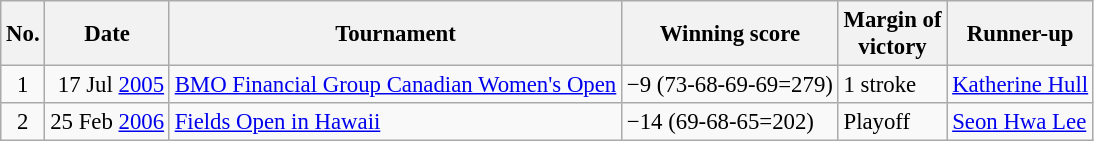<table class="wikitable" style="font-size:95%;">
<tr>
<th>No.</th>
<th>Date</th>
<th>Tournament</th>
<th>Winning score</th>
<th>Margin of<br>victory</th>
<th>Runner-up</th>
</tr>
<tr>
<td align=center>1</td>
<td align=right>17 Jul <a href='#'>2005</a></td>
<td><a href='#'>BMO Financial Group Canadian Women's Open</a></td>
<td>−9 (73-68-69-69=279)</td>
<td>1 stroke</td>
<td> <a href='#'>Katherine Hull</a></td>
</tr>
<tr>
<td align=center>2</td>
<td align=right>25 Feb <a href='#'>2006</a></td>
<td><a href='#'>Fields Open in Hawaii</a></td>
<td>−14 (69-68-65=202)</td>
<td>Playoff</td>
<td> <a href='#'>Seon Hwa Lee</a></td>
</tr>
</table>
